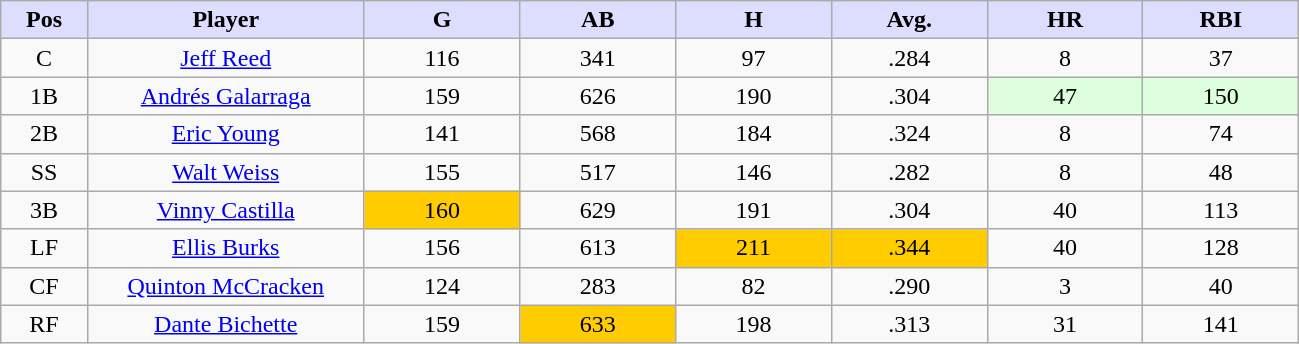<table class="wikitable sortable">
<tr>
<th style="background:#ddf; width:5%;">Pos</th>
<th style="background:#ddf; width:16%;">Player</th>
<th style="background:#ddf; width:9%;">G</th>
<th style="background:#ddf; width:9%;">AB</th>
<th style="background:#ddf; width:9%;">H</th>
<th style="background:#ddf; width:9%;">Avg.</th>
<th style="background:#ddf; width:9%;">HR</th>
<th style="background:#ddf; width:9%;">RBI</th>
</tr>
<tr style="text-align:center;">
<td>C</td>
<td><a href='#'>Jeff Reed</a></td>
<td>116</td>
<td>341</td>
<td>97</td>
<td>.284</td>
<td>8</td>
<td>37</td>
</tr>
<tr style="text-align:center;">
<td>1B</td>
<td><a href='#'>Andrés Galarraga</a></td>
<td>159</td>
<td>626</td>
<td>190</td>
<td>.304</td>
<td bgcolor="#DDFFDD">47</td>
<td bgcolor="#DDFFDD">150</td>
</tr>
<tr style="text-align:center;">
<td>2B</td>
<td><a href='#'>Eric Young</a></td>
<td>141</td>
<td>568</td>
<td>184</td>
<td>.324</td>
<td>8</td>
<td>74</td>
</tr>
<tr style="text-align:center;">
<td>SS</td>
<td><a href='#'>Walt Weiss</a></td>
<td>155</td>
<td>517</td>
<td>146</td>
<td>.282</td>
<td>8</td>
<td>48</td>
</tr>
<tr style="text-align:center;">
<td>3B</td>
<td><a href='#'>Vinny Castilla</a></td>
<td bgcolor="#FFCC00">160</td>
<td>629</td>
<td>191</td>
<td>.304</td>
<td>40</td>
<td>113</td>
</tr>
<tr style="text-align:center;">
<td>LF</td>
<td><a href='#'>Ellis Burks</a></td>
<td>156</td>
<td>613</td>
<td bgcolor="#FFCC00">211</td>
<td bgcolor="#FFCC00">.344</td>
<td>40</td>
<td>128</td>
</tr>
<tr style="text-align:center;">
<td>CF</td>
<td><a href='#'>Quinton McCracken</a></td>
<td>124</td>
<td>283</td>
<td>82</td>
<td>.290</td>
<td>3</td>
<td>40</td>
</tr>
<tr style="text-align:center;">
<td>RF</td>
<td><a href='#'>Dante Bichette</a></td>
<td>159</td>
<td bgcolor="#FFCC00">633</td>
<td>198</td>
<td>.313</td>
<td>31</td>
<td>141</td>
</tr>
</table>
